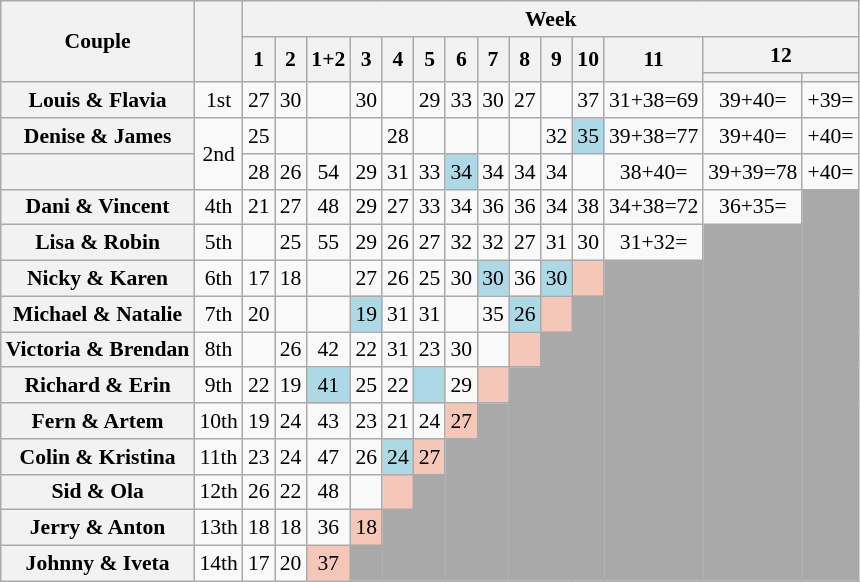<table class="wikitable sortable" style="text-align:center; font-size:90%">
<tr>
<th rowspan="3" scope="col">Couple</th>
<th rowspan="3" scope="col"></th>
<th colspan="14">Week</th>
</tr>
<tr>
<th scope="col" rowspan="2">1</th>
<th scope="col" rowspan="2">2</th>
<th scope="col" rowspan="2">1+2</th>
<th scope="col" rowspan="2">3</th>
<th scope="col" rowspan="2">4</th>
<th scope="col" rowspan="2">5</th>
<th scope="col" rowspan="2">6</th>
<th scope="col" rowspan="2">7</th>
<th scope="col" rowspan="2">8</th>
<th scope="col" rowspan="2">9</th>
<th scope="col" rowspan="2">10</th>
<th scope="col" rowspan="2">11</th>
<th scope="col" colspan="2">12</th>
</tr>
<tr>
<th></th>
<th></th>
</tr>
<tr>
<th scope="row">Louis & Flavia</th>
<td>1st</td>
<td>27</td>
<td>30</td>
<td></td>
<td>30</td>
<td></td>
<td>29</td>
<td>33</td>
<td>30</td>
<td>27</td>
<td></td>
<td>37</td>
<td>31+38=69</td>
<td>39+40=</td>
<td>+39=</td>
</tr>
<tr>
<th scope="row">Denise & James</th>
<td rowspan="2">2nd</td>
<td>25</td>
<td></td>
<td></td>
<td></td>
<td>28</td>
<td></td>
<td></td>
<td></td>
<td></td>
<td>32</td>
<td bgcolor="lightblue">35</td>
<td>39+38=77</td>
<td>39+40=</td>
<td>+40=</td>
</tr>
<tr>
<th scope="row"></th>
<td>28</td>
<td>26</td>
<td>54</td>
<td>29</td>
<td>31</td>
<td>33</td>
<td bgcolor="lightblue">34</td>
<td>34</td>
<td>34</td>
<td>34</td>
<td></td>
<td>38+40=</td>
<td>39+39=78</td>
<td>+40=</td>
</tr>
<tr>
<th scope="row">Dani & Vincent</th>
<td>4th</td>
<td>21</td>
<td>27</td>
<td>48</td>
<td>29</td>
<td>27</td>
<td>33</td>
<td>34</td>
<td>36</td>
<td>36</td>
<td>34</td>
<td>38</td>
<td>34+38=72</td>
<td>36+35=</td>
<td rowspan="11" bgcolor="darkgray"></td>
</tr>
<tr>
<th scope="row">Lisa & Robin</th>
<td>5th</td>
<td></td>
<td>25</td>
<td>55</td>
<td>29</td>
<td>26</td>
<td>27</td>
<td>32</td>
<td>32</td>
<td>27</td>
<td>31</td>
<td>30</td>
<td>31+32=</td>
<td rowspan="10" bgcolor="darkgray"></td>
</tr>
<tr>
<th scope="row">Nicky & Karen</th>
<td>6th</td>
<td>17</td>
<td>18</td>
<td></td>
<td>27</td>
<td>26</td>
<td>25</td>
<td>30</td>
<td bgcolor="lightblue">30</td>
<td>36</td>
<td bgcolor="lightblue">30</td>
<td bgcolor="f4c7b8"></td>
<td rowspan="9" bgcolor="darkgray"></td>
</tr>
<tr>
<th scope="row">Michael & Natalie</th>
<td>7th</td>
<td>20</td>
<td></td>
<td></td>
<td bgcolor="lightblue">19</td>
<td>31</td>
<td>31</td>
<td></td>
<td>35</td>
<td bgcolor="lightblue">26</td>
<td bgcolor="f4c7b8"></td>
<td rowspan="8" bgcolor="darkgray"></td>
</tr>
<tr>
<th scope="row">Victoria & Brendan</th>
<td>8th</td>
<td></td>
<td>26</td>
<td>42</td>
<td>22</td>
<td>31</td>
<td>23</td>
<td>30</td>
<td></td>
<td bgcolor="f4c7b8"></td>
<td rowspan="7" bgcolor="darkgray"></td>
</tr>
<tr>
<th scope="row">Richard & Erin</th>
<td>9th</td>
<td>22</td>
<td>19</td>
<td bgcolor="lightblue">41</td>
<td>25</td>
<td>22</td>
<td bgcolor="lightblue"></td>
<td>29</td>
<td bgcolor="f4c7b8"></td>
<td rowspan="6" bgcolor="darkgray"></td>
</tr>
<tr>
<th scope="row">Fern & Artem</th>
<td>10th</td>
<td>19</td>
<td>24</td>
<td>43</td>
<td>23</td>
<td>21</td>
<td>24</td>
<td bgcolor="f4c7b8">27</td>
<td rowspan="5" bgcolor="darkgray"></td>
</tr>
<tr>
<th scope="row">Colin & Kristina</th>
<td>11th</td>
<td>23</td>
<td>24</td>
<td>47</td>
<td>26</td>
<td bgcolor="lightblue">24</td>
<td bgcolor="f4c7b8">27</td>
<td rowspan="4" bgcolor="darkgray"></td>
</tr>
<tr>
<th scope="row">Sid & Ola</th>
<td>12th</td>
<td>26</td>
<td>22</td>
<td>48</td>
<td></td>
<td bgcolor="f4c7b8"></td>
<td rowspan="3" bgcolor="darkgray"></td>
</tr>
<tr>
<th scope="row">Jerry & Anton</th>
<td>13th</td>
<td>18</td>
<td>18</td>
<td>36</td>
<td bgcolor="f4c7b8">18</td>
<td rowspan="2" bgcolor="darkgray"></td>
</tr>
<tr>
<th scope="row">Johnny & Iveta</th>
<td>14th</td>
<td>17</td>
<td>20</td>
<td bgcolor="f4c7b8">37</td>
<td bgcolor="darkgray"></td>
</tr>
</table>
